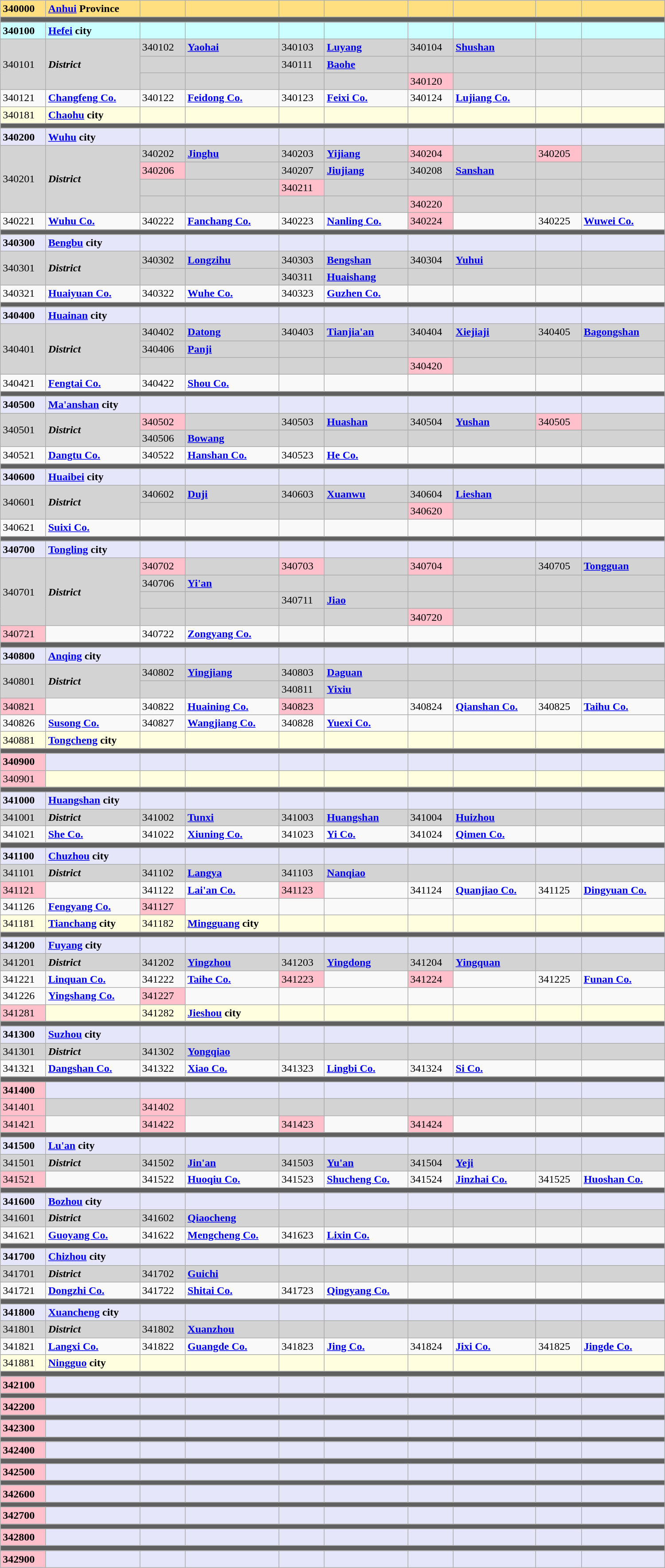<table class="wikitable" align="center" width="1000">
<tr ---- style="background:#FFDF80">
<td><strong>340000</strong></td>
<td><strong><a href='#'>Anhui</a> Province</strong><br></td>
<td></td>
<td></td>
<td></td>
<td></td>
<td></td>
<td></td>
<td></td>
<td></td>
</tr>
<tr style="background:#606060; height:2pt">
<td colspan="10"></td>
</tr>
<tr ---- style="background:#CCFFFF">
<td><strong>340100</strong></td>
<td><strong><a href='#'>Hefei</a> city</strong><br></td>
<td></td>
<td></td>
<td></td>
<td></td>
<td></td>
<td></td>
<td></td>
<td></td>
</tr>
<tr ---- style="background:#D3D3D3">
<td rowspan="3">340101</td>
<td rowspan="3"><strong><em>District</em></strong><br></td>
<td>340102</td>
<td><a href='#'><strong>Yaohai</strong></a><br></td>
<td>340103</td>
<td><a href='#'><strong>Luyang</strong></a><br></td>
<td>340104</td>
<td><a href='#'><strong>Shushan</strong></a><br></td>
<td></td>
<td></td>
</tr>
<tr ---- style="background:#D3D3D3">
<td></td>
<td></td>
<td>340111</td>
<td><a href='#'><strong>Baohe</strong></a><br></td>
<td></td>
<td></td>
<td></td>
<td></td>
</tr>
<tr ---- style="background:#D3D3D3">
<td></td>
<td></td>
<td></td>
<td></td>
<td bgcolor="#FFC0CB">340120</td>
<td><br></td>
<td></td>
<td></td>
</tr>
<tr ---->
<td>340121</td>
<td><a href='#'><strong>Changfeng Co.</strong></a><br></td>
<td>340122</td>
<td><a href='#'><strong>Feidong Co.</strong></a><br></td>
<td>340123</td>
<td><a href='#'><strong>Feixi Co.</strong></a><br></td>
<td>340124</td>
<td><a href='#'><strong>Lujiang Co.</strong></a><br></td>
<td></td>
<td></td>
</tr>
<tr ---- style="background:lightyellow">
<td>340181</td>
<td><strong><a href='#'>Chaohu</a> city</strong><br></td>
<td></td>
<td></td>
<td></td>
<td></td>
<td></td>
<td></td>
<td></td>
<td></td>
</tr>
<tr style="background:#606060; height:2pt">
<td colspan="10"></td>
</tr>
<tr ---- style="background:#E6E6FA">
<td><strong>340200</strong></td>
<td><strong><a href='#'>Wuhu</a> city</strong><br></td>
<td></td>
<td></td>
<td></td>
<td></td>
<td></td>
<td></td>
<td></td>
<td></td>
</tr>
<tr ---- style="background:#D3D3D3">
<td rowspan="4">340201</td>
<td rowspan="4"><strong><em>District</em></strong><br></td>
<td>340202</td>
<td><a href='#'><strong>Jinghu</strong></a><br></td>
<td>340203</td>
<td><a href='#'><strong>Yijiang</strong></a><br></td>
<td bgcolor="#FFC0CB">340204</td>
<td><br></td>
<td bgcolor="#FFC0CB">340205</td>
<td><br></td>
</tr>
<tr ---- style="background:#D3D3D3">
<td bgcolor="#FFC0CB">340206</td>
<td><br></td>
<td>340207</td>
<td><a href='#'><strong>Jiujiang</strong></a><br></td>
<td>340208</td>
<td><a href='#'><strong>Sanshan</strong></a><br></td>
<td></td>
<td></td>
</tr>
<tr ---- style="background:#D3D3D3">
<td></td>
<td></td>
<td bgcolor="#FFC0CB">340211</td>
<td><br></td>
<td></td>
<td></td>
<td></td>
<td></td>
</tr>
<tr ---- style="background:#D3D3D3">
<td></td>
<td></td>
<td></td>
<td></td>
<td bgcolor="#FFC0CB">340220</td>
<td><br></td>
<td></td>
<td></td>
</tr>
<tr ---->
<td>340221</td>
<td><a href='#'><strong>Wuhu Co.</strong></a><br></td>
<td>340222</td>
<td><a href='#'><strong>Fanchang Co.</strong></a><br></td>
<td>340223</td>
<td><a href='#'><strong>Nanling Co.</strong></a><br></td>
<td bgcolor="#FFC0CB">340224</td>
<td><br></td>
<td>340225</td>
<td><a href='#'><strong>Wuwei Co.</strong></a><br></td>
</tr>
<tr style="background:#606060; height:2pt">
<td colspan="10"></td>
</tr>
<tr ---- style="background:#E6E6FA">
<td><strong>340300</strong></td>
<td><strong><a href='#'>Bengbu</a> city</strong><br></td>
<td></td>
<td></td>
<td></td>
<td></td>
<td></td>
<td></td>
<td></td>
<td></td>
</tr>
<tr ---- style="background:#D3D3D3">
<td rowspan="2">340301</td>
<td rowspan="2"><strong><em>District</em></strong><br></td>
<td>340302</td>
<td><a href='#'><strong>Longzihu</strong></a><br></td>
<td>340303</td>
<td><a href='#'><strong>Bengshan</strong></a><br></td>
<td>340304</td>
<td><a href='#'><strong>Yuhui</strong></a><br></td>
<td></td>
<td></td>
</tr>
<tr ---- style="background:#D3D3D3">
<td></td>
<td></td>
<td>340311</td>
<td><a href='#'><strong>Huaishang</strong></a><br></td>
<td></td>
<td></td>
<td></td>
<td></td>
</tr>
<tr ---->
<td>340321</td>
<td><a href='#'><strong>Huaiyuan Co.</strong></a><br></td>
<td>340322</td>
<td><a href='#'><strong>Wuhe Co.</strong></a><br></td>
<td>340323</td>
<td><a href='#'><strong>Guzhen Co.</strong></a><br></td>
<td></td>
<td></td>
<td></td>
<td></td>
</tr>
<tr style="background:#606060; height:2pt">
<td colspan="10"></td>
</tr>
<tr ---- style="background:#E6E6FA">
<td><strong>340400</strong></td>
<td><strong><a href='#'>Huainan</a> city</strong><br></td>
<td></td>
<td></td>
<td></td>
<td></td>
<td></td>
<td></td>
<td></td>
<td></td>
</tr>
<tr ---- style="background:#D3D3D3">
<td rowspan="3">340401</td>
<td rowspan="3"><strong><em>District</em></strong><br></td>
<td>340402</td>
<td><a href='#'><strong>Datong</strong></a><br></td>
<td>340403</td>
<td><a href='#'><strong>Tianjia'an</strong></a><br></td>
<td>340404</td>
<td><a href='#'><strong>Xiejiaji</strong></a><br></td>
<td>340405</td>
<td><a href='#'><strong>Bagongshan</strong></a><br></td>
</tr>
<tr ---- style="background:#D3D3D3">
<td>340406</td>
<td><a href='#'><strong>Panji</strong></a><br></td>
<td></td>
<td></td>
<td></td>
<td></td>
<td></td>
<td></td>
</tr>
<tr ---- style="background:#D3D3D3">
<td></td>
<td></td>
<td></td>
<td></td>
<td bgcolor="#FFC0CB">340420</td>
<td><br></td>
<td></td>
<td></td>
</tr>
<tr ---->
<td>340421</td>
<td><a href='#'><strong>Fengtai Co.</strong></a><br></td>
<td>340422</td>
<td><a href='#'><strong>Shou Co.</strong></a><br></td>
<td></td>
<td></td>
<td></td>
<td></td>
<td></td>
<td></td>
</tr>
<tr style="background:#606060; height:2pt">
<td colspan="10"></td>
</tr>
<tr ---- style="background:#E6E6FA">
<td><strong>340500</strong></td>
<td><strong><a href='#'>Ma'anshan</a> city</strong><br></td>
<td></td>
<td></td>
<td></td>
<td></td>
<td></td>
<td></td>
<td></td>
<td></td>
</tr>
<tr ---- style="background:#D3D3D3">
<td rowspan="2">340501</td>
<td rowspan="2"><strong><em>District</em></strong><br></td>
<td bgcolor="#FFC0CB">340502</td>
<td><br></td>
<td>340503</td>
<td><a href='#'><strong>Huashan</strong></a><br></td>
<td>340504</td>
<td><a href='#'><strong>Yushan</strong></a><br></td>
<td bgcolor="#FFC0CB">340505</td>
<td><br></td>
</tr>
<tr ---- style="background:#D3D3D3">
<td>340506</td>
<td><a href='#'><strong>Bowang</strong></a><br></td>
<td></td>
<td></td>
<td></td>
<td></td>
<td></td>
<td></td>
</tr>
<tr ---->
<td>340521</td>
<td><a href='#'><strong>Dangtu Co.</strong></a><br></td>
<td>340522</td>
<td><a href='#'><strong>Hanshan Co.</strong></a><br></td>
<td>340523</td>
<td><a href='#'><strong>He Co.</strong></a><br></td>
<td></td>
<td></td>
<td></td>
<td></td>
</tr>
<tr style="background:#606060; height:2pt">
<td colspan="10"></td>
</tr>
<tr ---- style="background:#E6E6FA">
<td><strong>340600</strong></td>
<td><strong><a href='#'>Huaibei</a> city</strong><br></td>
<td></td>
<td></td>
<td></td>
<td></td>
<td></td>
<td></td>
<td></td>
<td></td>
</tr>
<tr ---- style="background:#D3D3D3">
<td rowspan="2">340601</td>
<td rowspan="2"><strong><em>District</em></strong><br></td>
<td>340602</td>
<td><a href='#'><strong>Duji</strong></a><br></td>
<td>340603</td>
<td><a href='#'><strong>Xuanwu</strong></a><br></td>
<td>340604</td>
<td><a href='#'><strong>Lieshan</strong></a><br></td>
<td></td>
<td></td>
</tr>
<tr ---- style="background:#D3D3D3">
<td></td>
<td></td>
<td></td>
<td></td>
<td bgcolor="#FFC0CB">340620</td>
<td><br></td>
<td></td>
<td></td>
</tr>
<tr ---->
<td>340621</td>
<td><a href='#'><strong>Suixi Co.</strong></a><br></td>
<td></td>
<td></td>
<td></td>
<td></td>
<td></td>
<td></td>
<td></td>
<td></td>
</tr>
<tr style="background:#606060; height:2pt">
<td colspan="10"></td>
</tr>
<tr ---- style="background:#E6E6FA">
<td><strong>340700</strong></td>
<td><strong><a href='#'>Tongling</a> city</strong><br></td>
<td></td>
<td></td>
<td></td>
<td></td>
<td></td>
<td></td>
<td></td>
<td></td>
</tr>
<tr ---- style="background:#D3D3D3">
<td rowspan="4">340701</td>
<td rowspan="4"><strong><em>District</em></strong><br></td>
<td bgcolor="#FFC0CB">340702</td>
<td><br></td>
<td bgcolor="#FFC0CB">340703</td>
<td><br></td>
<td bgcolor="#FFC0CB">340704</td>
<td><br></td>
<td>340705</td>
<td><a href='#'><strong>Tongguan</strong></a><br></td>
</tr>
<tr ---- style="background:#D3D3D3">
<td>340706</td>
<td><a href='#'><strong>Yi'an</strong></a><br></td>
<td></td>
<td></td>
<td></td>
<td></td>
<td></td>
<td></td>
</tr>
<tr ---- style="background:#D3D3D3">
<td></td>
<td></td>
<td>340711</td>
<td><a href='#'><strong>Jiao</strong></a><br></td>
<td></td>
<td></td>
<td></td>
<td></td>
</tr>
<tr ---- style="background:#D3D3D3">
<td></td>
<td></td>
<td></td>
<td></td>
<td bgcolor="#FFC0CB">340720</td>
<td><br></td>
<td></td>
<td></td>
</tr>
<tr ---->
<td bgcolor="#FFC0CB">340721</td>
<td><br></td>
<td>340722</td>
<td><a href='#'><strong>Zongyang Co.</strong></a><br></td>
<td></td>
<td></td>
<td></td>
<td></td>
<td></td>
<td></td>
</tr>
<tr style="background:#606060; height:2pt">
<td colspan="10"></td>
</tr>
<tr ---- style="background:#E6E6FA">
<td><strong>340800</strong></td>
<td><strong><a href='#'>Anqing</a> city</strong><br></td>
<td></td>
<td></td>
<td></td>
<td></td>
<td></td>
<td></td>
<td></td>
<td></td>
</tr>
<tr ---- style="background:#D3D3D3">
<td rowspan="2">340801</td>
<td rowspan="2"><strong><em>District</em></strong><br></td>
<td>340802</td>
<td><a href='#'><strong>Yingjiang</strong></a><br></td>
<td>340803</td>
<td><a href='#'><strong>Daguan</strong></a><br></td>
<td></td>
<td></td>
<td></td>
<td></td>
</tr>
<tr ---- style="background:#D3D3D3">
<td></td>
<td></td>
<td>340811</td>
<td><a href='#'><strong>Yixiu</strong></a><br></td>
<td></td>
<td></td>
<td></td>
<td></td>
</tr>
<tr ---->
<td bgcolor="#FFC0CB">340821</td>
<td><br></td>
<td>340822</td>
<td><a href='#'><strong>Huaining Co.</strong></a><br></td>
<td bgcolor="#FFC0CB">340823</td>
<td><br></td>
<td>340824</td>
<td><a href='#'><strong>Qianshan Co.</strong></a><br></td>
<td>340825</td>
<td><a href='#'><strong>Taihu Co.</strong></a><br></td>
</tr>
<tr ---->
<td>340826</td>
<td><a href='#'><strong>Susong Co.</strong></a><br></td>
<td>340827</td>
<td><a href='#'><strong>Wangjiang Co.</strong></a><br></td>
<td>340828</td>
<td><a href='#'><strong>Yuexi Co.</strong></a><br></td>
<td></td>
<td></td>
<td></td>
<td></td>
</tr>
<tr ---- style="background:lightyellow">
<td>340881</td>
<td><strong><a href='#'>Tongcheng</a> city</strong><br></td>
<td></td>
<td></td>
<td></td>
<td></td>
<td></td>
<td></td>
<td></td>
<td></td>
</tr>
<tr style="background:#606060; height:2pt">
<td colspan="10"></td>
</tr>
<tr ---- style="background:#E6E6FA">
<td bgcolor="#FFC0CB"><strong>340900</strong></td>
<td><br></td>
<td></td>
<td></td>
<td></td>
<td></td>
<td></td>
<td></td>
<td></td>
<td></td>
</tr>
<tr ---- style="background:lightyellow">
<td bgcolor="#FFC0CB">340901</td>
<td><br></td>
<td></td>
<td></td>
<td></td>
<td></td>
<td></td>
<td></td>
<td></td>
<td></td>
</tr>
<tr style="background:#606060; height:2pt">
<td colspan="10"></td>
</tr>
<tr ---- style="background:#E6E6FA">
<td><strong>341000</strong></td>
<td><strong><a href='#'>Huangshan</a> city</strong><br></td>
<td></td>
<td></td>
<td></td>
<td></td>
<td></td>
<td></td>
<td></td>
<td></td>
</tr>
<tr ---- style="background:#D3D3D3">
<td>341001</td>
<td><strong><em>District</em></strong><br></td>
<td>341002</td>
<td><a href='#'><strong>Tunxi</strong></a><br></td>
<td>341003</td>
<td><a href='#'><strong>Huangshan</strong></a><br></td>
<td>341004</td>
<td><a href='#'><strong>Huizhou</strong></a><br></td>
<td></td>
<td></td>
</tr>
<tr ---->
<td>341021</td>
<td><a href='#'><strong>She Co.</strong></a><br></td>
<td>341022</td>
<td><a href='#'><strong>Xiuning Co.</strong></a><br></td>
<td>341023</td>
<td><a href='#'><strong>Yi Co.</strong></a><br></td>
<td>341024</td>
<td><a href='#'><strong>Qimen Co.</strong></a><br></td>
<td></td>
<td></td>
</tr>
<tr style="background:#606060; height:2pt">
<td colspan="10"></td>
</tr>
<tr ---- style="background:#E6E6FA">
<td><strong>341100</strong></td>
<td><strong><a href='#'>Chuzhou</a> city</strong><br></td>
<td></td>
<td></td>
<td></td>
<td></td>
<td></td>
<td></td>
<td></td>
<td></td>
</tr>
<tr ---- style="background:#D3D3D3">
<td>341101</td>
<td><strong><em>District</em></strong><br></td>
<td>341102</td>
<td><a href='#'><strong>Langya</strong></a><br></td>
<td>341103</td>
<td><a href='#'><strong>Nanqiao</strong></a><br></td>
<td></td>
<td></td>
<td></td>
<td></td>
</tr>
<tr ---->
<td bgcolor="#FFC0CB">341121</td>
<td><br></td>
<td>341122</td>
<td><a href='#'><strong>Lai'an Co.</strong></a><br></td>
<td bgcolor="#FFC0CB">341123</td>
<td><br></td>
<td>341124</td>
<td><a href='#'><strong>Quanjiao Co.</strong></a><br></td>
<td>341125</td>
<td><a href='#'><strong>Dingyuan Co.</strong></a><br></td>
</tr>
<tr ---->
<td>341126</td>
<td><a href='#'><strong>Fengyang Co.</strong></a><br></td>
<td bgcolor="#FFC0CB">341127</td>
<td><br></td>
<td></td>
<td></td>
<td></td>
<td></td>
<td></td>
<td></td>
</tr>
<tr ---- style="background:lightyellow">
<td>341181</td>
<td><strong><a href='#'>Tianchang</a> city</strong><br></td>
<td>341182</td>
<td><strong><a href='#'>Mingguang</a> city</strong><br></td>
<td></td>
<td></td>
<td></td>
<td></td>
<td></td>
<td></td>
</tr>
<tr style="background:#606060; height:2pt">
<td colspan="10"></td>
</tr>
<tr ---- style="background:#E6E6FA">
<td><strong>341200</strong></td>
<td><strong><a href='#'>Fuyang</a> city</strong><br></td>
<td></td>
<td></td>
<td></td>
<td></td>
<td></td>
<td></td>
<td></td>
<td></td>
</tr>
<tr ---- style="background:#D3D3D3">
<td>341201</td>
<td><strong><em>District</em></strong><br></td>
<td>341202</td>
<td><a href='#'><strong>Yingzhou</strong></a><br></td>
<td>341203</td>
<td><a href='#'><strong>Yingdong</strong></a><br></td>
<td>341204</td>
<td><a href='#'><strong>Yingquan</strong></a><br></td>
<td></td>
<td></td>
</tr>
<tr ---->
<td>341221</td>
<td><a href='#'><strong>Linquan Co.</strong></a><br></td>
<td>341222</td>
<td><a href='#'><strong>Taihe Co.</strong></a><br></td>
<td bgcolor="#FFC0CB">341223</td>
<td><br></td>
<td bgcolor="#FFC0CB">341224</td>
<td><br></td>
<td>341225</td>
<td><a href='#'><strong>Funan Co.</strong></a><br></td>
</tr>
<tr ---->
<td>341226</td>
<td><a href='#'><strong>Yingshang Co.</strong></a><br></td>
<td bgcolor="#FFC0CB">341227</td>
<td><br></td>
<td></td>
<td></td>
<td></td>
<td></td>
<td></td>
<td></td>
</tr>
<tr ---- style="background:lightyellow">
<td bgcolor="#FFC0CB">341281</td>
<td><br></td>
<td>341282</td>
<td><strong><a href='#'>Jieshou</a> city</strong><br></td>
<td></td>
<td></td>
<td></td>
<td></td>
<td></td>
<td></td>
</tr>
<tr style="background:#606060; height:2pt">
<td colspan="10"></td>
</tr>
<tr ---- style="background:#E6E6FA">
<td><strong>341300</strong></td>
<td><strong><a href='#'>Suzhou</a> city</strong><br></td>
<td></td>
<td></td>
<td></td>
<td></td>
<td></td>
<td></td>
<td></td>
<td></td>
</tr>
<tr ---- style="background:#D3D3D3">
<td>341301</td>
<td><strong><em>District</em></strong><br></td>
<td>341302</td>
<td><a href='#'><strong>Yongqiao</strong></a><br></td>
<td></td>
<td></td>
<td></td>
<td></td>
<td></td>
<td></td>
</tr>
<tr ---->
<td>341321</td>
<td><a href='#'><strong>Dangshan Co.</strong></a><br></td>
<td>341322</td>
<td><a href='#'><strong>Xiao Co.</strong></a><br></td>
<td>341323</td>
<td><a href='#'><strong>Lingbi Co.</strong></a><br></td>
<td>341324</td>
<td><a href='#'><strong>Si Co.</strong></a><br></td>
<td></td>
<td></td>
</tr>
<tr style="background:#606060; height:2pt">
<td colspan="10"></td>
</tr>
<tr ---- style="background:#E6E6FA">
<td bgcolor="#FFC0CB"><strong>341400</strong></td>
<td><br></td>
<td></td>
<td></td>
<td></td>
<td></td>
<td></td>
<td></td>
<td></td>
<td></td>
</tr>
<tr ---- style="background:#D3D3D3">
<td bgcolor="#FFC0CB">341401</td>
<td><br></td>
<td bgcolor="#FFC0CB">341402</td>
<td><br></td>
<td></td>
<td></td>
<td></td>
<td></td>
<td></td>
<td></td>
</tr>
<tr ---->
<td bgcolor="#FFC0CB">341421</td>
<td><br></td>
<td bgcolor="#FFC0CB">341422</td>
<td><br></td>
<td bgcolor="#FFC0CB">341423</td>
<td><br></td>
<td bgcolor="#FFC0CB">341424</td>
<td><br></td>
<td></td>
<td></td>
</tr>
<tr style="background:#606060; height:2pt">
<td colspan="10"></td>
</tr>
<tr ---- style="background:#E6E6FA">
<td><strong>341500</strong></td>
<td><strong><a href='#'>Lu'an</a> city</strong><br></td>
<td></td>
<td></td>
<td></td>
<td></td>
<td></td>
<td></td>
<td></td>
<td></td>
</tr>
<tr ---- style="background:#D3D3D3">
<td>341501</td>
<td><strong><em>District</em></strong><br></td>
<td>341502</td>
<td><a href='#'><strong>Jin'an</strong></a><br></td>
<td>341503</td>
<td><a href='#'><strong>Yu'an</strong></a><br></td>
<td>341504</td>
<td><a href='#'><strong>Yeji</strong></a><br></td>
<td></td>
<td></td>
</tr>
<tr ---->
<td bgcolor="#FFC0CB">341521</td>
<td><br></td>
<td>341522</td>
<td><a href='#'><strong>Huoqiu Co.</strong></a><br></td>
<td>341523</td>
<td><a href='#'><strong>Shucheng Co.</strong></a><br></td>
<td>341524</td>
<td><a href='#'><strong>Jinzhai Co.</strong></a><br></td>
<td>341525</td>
<td><a href='#'><strong>Huoshan Co.</strong></a><br></td>
</tr>
<tr style="background:#606060; height:2pt">
<td colspan="10"></td>
</tr>
<tr ---- style="background:#E6E6FA">
<td><strong>341600</strong></td>
<td><strong><a href='#'>Bozhou</a> city</strong><br></td>
<td></td>
<td></td>
<td></td>
<td></td>
<td></td>
<td></td>
<td></td>
<td></td>
</tr>
<tr ---- style="background:#D3D3D3">
<td>341601</td>
<td><strong><em>District</em></strong><br></td>
<td>341602</td>
<td><a href='#'><strong>Qiaocheng</strong></a><br></td>
<td></td>
<td></td>
<td></td>
<td></td>
<td></td>
<td></td>
</tr>
<tr ---->
<td>341621</td>
<td><a href='#'><strong>Guoyang Co.</strong></a><br></td>
<td>341622</td>
<td><a href='#'><strong>Mengcheng Co.</strong></a><br></td>
<td>341623</td>
<td><a href='#'><strong>Lixin Co.</strong></a><br></td>
<td></td>
<td></td>
<td></td>
<td></td>
</tr>
<tr style="background:#606060; height:2pt">
<td colspan="10"></td>
</tr>
<tr ---- style="background:#E6E6FA">
<td><strong>341700</strong></td>
<td><strong><a href='#'>Chizhou</a> city</strong><br></td>
<td></td>
<td></td>
<td></td>
<td></td>
<td></td>
<td></td>
<td></td>
<td></td>
</tr>
<tr ---- style="background:#D3D3D3">
<td>341701</td>
<td><strong><em>District</em></strong><br></td>
<td>341702</td>
<td><a href='#'><strong>Guichi</strong></a><br></td>
<td></td>
<td></td>
<td></td>
<td></td>
<td></td>
<td></td>
</tr>
<tr ---->
<td>341721</td>
<td><a href='#'><strong>Dongzhi Co.</strong></a><br></td>
<td>341722</td>
<td><a href='#'><strong>Shitai Co.</strong></a><br></td>
<td>341723</td>
<td><a href='#'><strong>Qingyang Co.</strong></a><br></td>
<td></td>
<td></td>
<td></td>
<td></td>
</tr>
<tr style="background:#606060; height:2pt">
<td colspan="10"></td>
</tr>
<tr ---- style="background:#E6E6FA">
<td><strong>341800</strong></td>
<td><strong><a href='#'>Xuancheng</a> city</strong><br></td>
<td></td>
<td></td>
<td></td>
<td></td>
<td></td>
<td></td>
<td></td>
<td></td>
</tr>
<tr ---- style="background:#D3D3D3">
<td>341801</td>
<td><strong><em>District</em></strong><br></td>
<td>341802</td>
<td><a href='#'><strong>Xuanzhou</strong></a><br></td>
<td></td>
<td></td>
<td></td>
<td></td>
<td></td>
<td></td>
</tr>
<tr ---->
<td>341821</td>
<td><a href='#'><strong>Langxi Co.</strong></a><br></td>
<td>341822</td>
<td><a href='#'><strong>Guangde Co.</strong></a><br></td>
<td>341823</td>
<td><a href='#'><strong>Jing Co.</strong></a><br></td>
<td>341824</td>
<td><a href='#'><strong>Jixi Co.</strong></a><br></td>
<td>341825</td>
<td><a href='#'><strong>Jingde Co.</strong></a><br></td>
</tr>
<tr ---- style="background:lightyellow">
<td>341881</td>
<td><strong><a href='#'>Ningguo</a> city</strong><br></td>
<td></td>
<td></td>
<td></td>
<td></td>
<td></td>
<td></td>
<td></td>
<td></td>
</tr>
<tr style="background:#606060; height:2pt">
<td colspan="10"></td>
</tr>
<tr ---- style="background:#E6E6FA">
<td bgcolor="#FFC0CB"><strong>342100</strong></td>
<td><br></td>
<td></td>
<td></td>
<td></td>
<td></td>
<td></td>
<td></td>
<td></td>
<td></td>
</tr>
<tr style="background:#606060; height:2pt">
<td colspan="10"></td>
</tr>
<tr ---- style="background:#E6E6FA">
<td bgcolor="#FFC0CB"><strong>342200</strong></td>
<td><br></td>
<td></td>
<td></td>
<td></td>
<td></td>
<td></td>
<td></td>
<td></td>
<td></td>
</tr>
<tr style="background:#606060; height:2pt">
<td colspan="10"></td>
</tr>
<tr ---- style="background:#E6E6FA">
<td bgcolor="#FFC0CB"><strong>342300</strong></td>
<td><br></td>
<td></td>
<td></td>
<td></td>
<td></td>
<td></td>
<td></td>
<td></td>
<td></td>
</tr>
<tr style="background:#606060; height:2pt">
<td colspan="10"></td>
</tr>
<tr ---- style="background:#E6E6FA">
<td bgcolor="#FFC0CB"><strong>342400</strong></td>
<td><br></td>
<td></td>
<td></td>
<td></td>
<td></td>
<td></td>
<td></td>
<td></td>
<td></td>
</tr>
<tr style="background:#606060; height:2pt">
<td colspan="10"></td>
</tr>
<tr ---- style="background:#E6E6FA">
<td bgcolor="#FFC0CB"><strong>342500</strong></td>
<td><br></td>
<td></td>
<td></td>
<td></td>
<td></td>
<td></td>
<td></td>
<td></td>
<td></td>
</tr>
<tr style="background:#606060; height:2pt">
<td colspan="10"></td>
</tr>
<tr ---- style="background:#E6E6FA">
<td bgcolor="#FFC0CB"><strong>342600</strong></td>
<td><br></td>
<td></td>
<td></td>
<td></td>
<td></td>
<td></td>
<td></td>
<td></td>
<td></td>
</tr>
<tr style="background:#606060; height:2pt">
<td colspan="10"></td>
</tr>
<tr ---- style="background:#E6E6FA">
<td bgcolor="#FFC0CB"><strong>342700</strong></td>
<td><br></td>
<td></td>
<td></td>
<td></td>
<td></td>
<td></td>
<td></td>
<td></td>
<td></td>
</tr>
<tr style="background:#606060; height:2pt">
<td colspan="10"></td>
</tr>
<tr ---- style="background:#E6E6FA">
<td bgcolor="#FFC0CB"><strong>342800</strong></td>
<td><br></td>
<td></td>
<td></td>
<td></td>
<td></td>
<td></td>
<td></td>
<td></td>
<td></td>
</tr>
<tr style="background:#606060; height:2pt">
<td colspan="10"></td>
</tr>
<tr ---- style="background:#E6E6FA">
<td bgcolor="#FFC0CB"><strong>342900</strong></td>
<td><br></td>
<td></td>
<td></td>
<td></td>
<td></td>
<td></td>
<td></td>
<td></td>
<td></td>
</tr>
</table>
